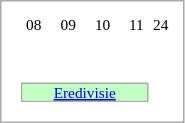<table Cellpadding="0" CellSpacing="0" border=0 style="font-size:80%;border:1px solid #AAAAAA;padding:10px">
<tr valign="bottom">
<td></td>
<td></td>
<td></td>
<td></td>
<td></td>
</tr>
<tr align=center style="font-size:80%;">
<td>08</td>
<td>09</td>
<td>10</td>
<td>11</td>
<td>24</td>
</tr>
<tr>
<td colspan="4"><br><table align="center">
<tr>
<td valign="top"><br><table Cellpadding="0" CellSpacing="0" style="font-size:80%;border:1px solid #AAAAAA;text-align:center;" width="85">
<tr bgcolor="#C0FFC0">
<td><a href='#'>Eredivisie</a></td>
</tr>
</table>
</td>
</tr>
</table>
</td>
</tr>
</table>
